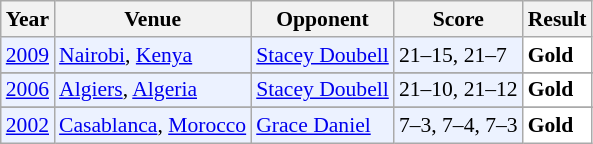<table class="sortable wikitable" style="font-size: 90%;">
<tr>
<th>Year</th>
<th>Venue</th>
<th>Opponent</th>
<th>Score</th>
<th>Result</th>
</tr>
<tr style="background:#ECF2FF">
<td align="center"><a href='#'>2009</a></td>
<td align="left"><a href='#'>Nairobi</a>, <a href='#'>Kenya</a></td>
<td align="left"> <a href='#'>Stacey Doubell</a></td>
<td align="left">21–15, 21–7</td>
<td style="text-align:left; background:white"> <strong>Gold</strong></td>
</tr>
<tr>
</tr>
<tr style="background:#ECF2FF">
<td align="center"><a href='#'>2006</a></td>
<td align="left"><a href='#'>Algiers</a>, <a href='#'>Algeria</a></td>
<td align="left"> <a href='#'>Stacey Doubell</a></td>
<td align="left">21–10, 21–12</td>
<td style="text-align:left; background:white"> <strong>Gold</strong></td>
</tr>
<tr>
</tr>
<tr style="background:#ECF2FF">
<td align="center"><a href='#'>2002</a></td>
<td align="left"><a href='#'>Casablanca</a>, <a href='#'>Morocco</a></td>
<td align="left"> <a href='#'>Grace Daniel</a></td>
<td align="left">7–3, 7–4, 7–3</td>
<td style="text-align:left; background:white"> <strong>Gold</strong></td>
</tr>
</table>
